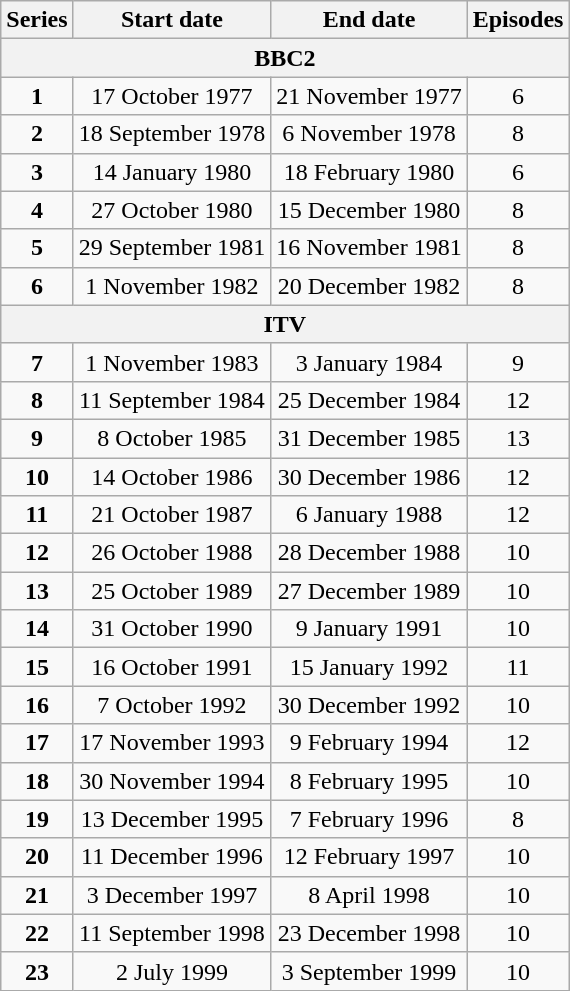<table class="wikitable" style="text-align:center;">
<tr>
<th>Series</th>
<th>Start date</th>
<th>End date</th>
<th>Episodes</th>
</tr>
<tr>
<th colspan=4>BBC2</th>
</tr>
<tr>
<td><strong>1</strong></td>
<td>17 October 1977</td>
<td>21 November 1977</td>
<td>6</td>
</tr>
<tr>
<td><strong>2</strong></td>
<td>18 September 1978</td>
<td>6 November 1978</td>
<td>8</td>
</tr>
<tr>
<td><strong>3</strong></td>
<td>14 January 1980</td>
<td>18 February 1980</td>
<td>6</td>
</tr>
<tr>
<td><strong>4</strong></td>
<td>27 October 1980</td>
<td>15 December 1980</td>
<td>8</td>
</tr>
<tr>
<td><strong>5</strong></td>
<td>29 September 1981</td>
<td>16 November 1981</td>
<td>8</td>
</tr>
<tr>
<td><strong>6</strong></td>
<td>1 November 1982</td>
<td>20 December 1982</td>
<td>8</td>
</tr>
<tr>
<th colspan=4>ITV</th>
</tr>
<tr>
<td><strong>7</strong></td>
<td>1 November 1983</td>
<td>3 January 1984</td>
<td>9</td>
</tr>
<tr>
<td><strong>8</strong></td>
<td>11 September 1984</td>
<td>25 December 1984</td>
<td>12</td>
</tr>
<tr>
<td><strong>9</strong></td>
<td>8 October 1985</td>
<td>31 December 1985</td>
<td>13</td>
</tr>
<tr>
<td><strong>10</strong></td>
<td>14 October 1986</td>
<td>30 December 1986</td>
<td>12</td>
</tr>
<tr>
<td><strong>11</strong></td>
<td>21 October 1987</td>
<td>6 January 1988</td>
<td>12</td>
</tr>
<tr>
<td><strong>12</strong></td>
<td>26 October 1988</td>
<td>28 December 1988</td>
<td>10</td>
</tr>
<tr>
<td><strong>13</strong></td>
<td>25 October 1989</td>
<td>27 December 1989</td>
<td>10</td>
</tr>
<tr>
<td><strong>14</strong></td>
<td>31 October 1990</td>
<td>9 January 1991</td>
<td>10</td>
</tr>
<tr>
<td><strong>15</strong></td>
<td>16 October 1991</td>
<td>15 January 1992</td>
<td>11</td>
</tr>
<tr>
<td><strong>16</strong></td>
<td>7 October 1992</td>
<td>30 December 1992</td>
<td>10</td>
</tr>
<tr>
<td><strong>17</strong></td>
<td>17 November 1993</td>
<td>9 February 1994</td>
<td>12</td>
</tr>
<tr>
<td><strong>18</strong></td>
<td>30 November 1994</td>
<td>8 February 1995</td>
<td>10</td>
</tr>
<tr>
<td><strong>19</strong></td>
<td>13 December 1995</td>
<td>7 February 1996</td>
<td>8</td>
</tr>
<tr>
<td><strong>20</strong></td>
<td>11 December 1996</td>
<td>12 February 1997</td>
<td>10</td>
</tr>
<tr>
<td><strong>21</strong></td>
<td>3 December 1997</td>
<td>8 April 1998</td>
<td>10</td>
</tr>
<tr>
<td><strong>22</strong></td>
<td>11 September 1998</td>
<td>23 December 1998</td>
<td>10</td>
</tr>
<tr>
<td><strong>23</strong></td>
<td>2 July 1999</td>
<td>3 September 1999</td>
<td>10</td>
</tr>
</table>
